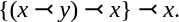<table align="center">
<tr>
<td>{(<em>x</em> ⤙ <em>y</em>) ⤙ <em>x</em>} ⤙ <em>x</em>.</td>
</tr>
</table>
